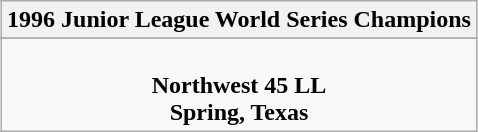<table class="wikitable" style="text-align: center; margin: 0 auto;">
<tr>
<th>1996 Junior League World Series Champions</th>
</tr>
<tr>
</tr>
<tr>
<td><br><strong>Northwest 45 LL</strong><br><strong>Spring, Texas</strong></td>
</tr>
</table>
